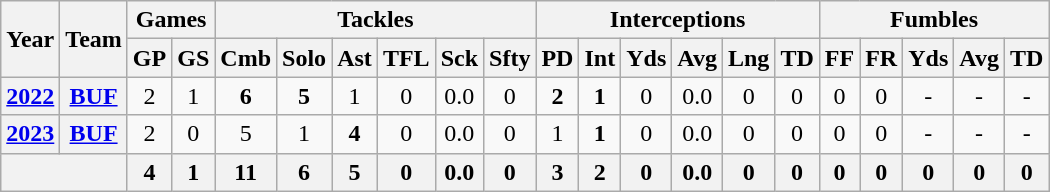<table class="wikitable" style="text-align: center;">
<tr>
<th rowspan="2">Year</th>
<th rowspan="2">Team</th>
<th colspan="2">Games</th>
<th colspan="6">Tackles</th>
<th colspan="6">Interceptions</th>
<th colspan="5">Fumbles</th>
</tr>
<tr>
<th>GP</th>
<th>GS</th>
<th>Cmb</th>
<th>Solo</th>
<th>Ast</th>
<th>TFL</th>
<th>Sck</th>
<th>Sfty</th>
<th>PD</th>
<th>Int</th>
<th>Yds</th>
<th>Avg</th>
<th>Lng</th>
<th>TD</th>
<th>FF</th>
<th>FR</th>
<th>Yds</th>
<th>Avg</th>
<th>TD</th>
</tr>
<tr>
<th><a href='#'>2022</a></th>
<th><a href='#'>BUF</a></th>
<td>2</td>
<td>1</td>
<td><strong>6</strong></td>
<td><strong>5</strong></td>
<td>1</td>
<td>0</td>
<td>0.0</td>
<td>0</td>
<td><strong>2</strong></td>
<td><strong>1</strong></td>
<td>0</td>
<td>0.0</td>
<td>0</td>
<td>0</td>
<td>0</td>
<td>0</td>
<td>-</td>
<td>-</td>
<td>-</td>
</tr>
<tr>
<th><a href='#'>2023</a></th>
<th><a href='#'>BUF</a></th>
<td>2</td>
<td>0</td>
<td>5</td>
<td>1</td>
<td><strong>4</strong></td>
<td>0</td>
<td>0.0</td>
<td>0</td>
<td>1</td>
<td><strong>1</strong></td>
<td>0</td>
<td>0.0</td>
<td>0</td>
<td>0</td>
<td>0</td>
<td>0</td>
<td>-</td>
<td>-</td>
<td>-</td>
</tr>
<tr>
<th colspan="2"></th>
<th>4</th>
<th>1</th>
<th>11</th>
<th>6</th>
<th>5</th>
<th>0</th>
<th>0.0</th>
<th>0</th>
<th>3</th>
<th>2</th>
<th>0</th>
<th>0.0</th>
<th>0</th>
<th>0</th>
<th>0</th>
<th>0</th>
<th>0</th>
<th>0</th>
<th>0</th>
</tr>
</table>
